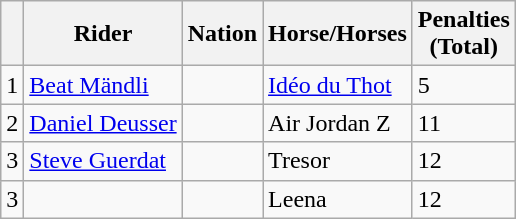<table class="wikitable">
<tr>
<th></th>
<th>Rider</th>
<th>Nation</th>
<th>Horse/Horses</th>
<th>Penalties<br>(Total)</th>
</tr>
<tr>
<td>1</td>
<td><a href='#'>Beat Mändli</a></td>
<td></td>
<td><a href='#'>Idéo du Thot</a></td>
<td>5</td>
</tr>
<tr>
<td>2</td>
<td><a href='#'>Daniel Deusser</a></td>
<td></td>
<td>Air Jordan Z</td>
<td>11</td>
</tr>
<tr>
<td>3</td>
<td><a href='#'>Steve Guerdat</a></td>
<td></td>
<td>Tresor</td>
<td>12</td>
</tr>
<tr>
<td>3</td>
<td></td>
<td></td>
<td>Leena</td>
<td>12</td>
</tr>
</table>
